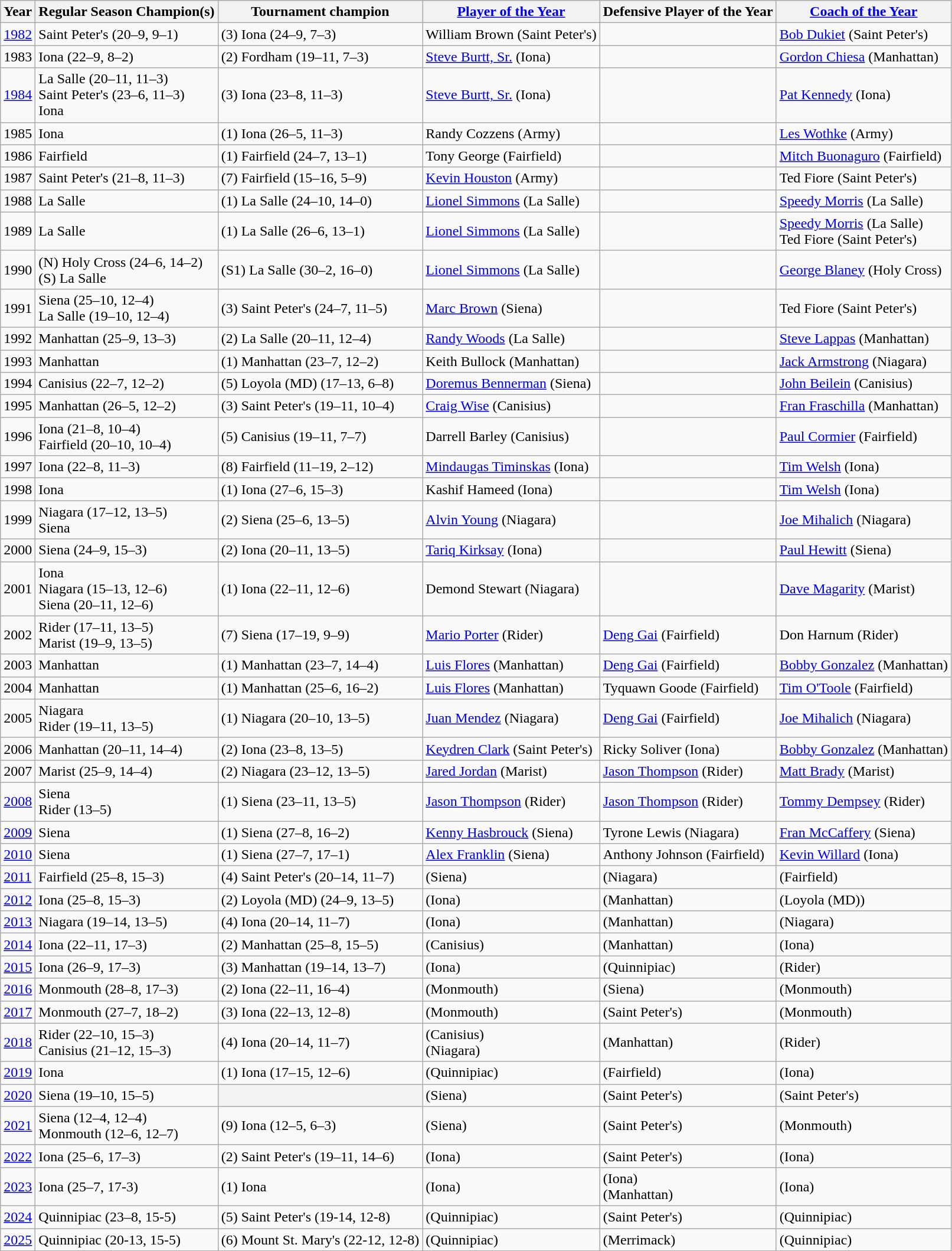<table class="wikitable sortable">
<tr>
<th>Year</th>
<th>Regular Season Champion(s)</th>
<th>Tournament champion</th>
<th><a href='#'>Player of the Year</a></th>
<th>Defensive Player of the Year</th>
<th><a href='#'>Coach of the Year</a></th>
</tr>
<tr>
<td><a href='#'>1982</a></td>
<td>Saint Peter's (20–9, 9–1)</td>
<td>(3) Iona (24–9, 7–3)</td>
<td>William Brown (Saint Peter's)</td>
<td></td>
<td><a href='#'>Bob Dukiet</a> (Saint Peter's)</td>
</tr>
<tr>
<td>1983</td>
<td>Iona (22–9, 8–2)</td>
<td>(2) Fordham (19–11, 7–3)</td>
<td><a href='#'>Steve Burtt, Sr.</a> (Iona)</td>
<td></td>
<td><a href='#'>Gordon Chiesa</a> (Manhattan)</td>
</tr>
<tr>
<td><a href='#'>1984</a></td>
<td>La Salle (20–11, 11–3) <br> Saint Peter's (23–6, 11–3)  <br>  Iona</td>
<td>(3) Iona (23–8, 11–3)</td>
<td><a href='#'>Steve Burtt, Sr.</a> (Iona)</td>
<td></td>
<td><a href='#'>Pat Kennedy</a> (Iona)</td>
</tr>
<tr>
<td>1985</td>
<td>Iona</td>
<td>(1) Iona (26–5, 11–3)</td>
<td>Randy Cozzens (Army)</td>
<td></td>
<td><a href='#'>Les Wothke</a> (Army)</td>
</tr>
<tr>
<td>1986</td>
<td>Fairfield</td>
<td>(1) Fairfield (24–7, 13–1)</td>
<td>Tony George (Fairfield)</td>
<td></td>
<td><a href='#'>Mitch Buonaguro</a> (Fairfield)</td>
</tr>
<tr>
<td>1987</td>
<td>Saint Peter's (21–8, 11–3)</td>
<td>(7) Fairfield (15–16, 5–9)</td>
<td><a href='#'>Kevin Houston</a> (Army)</td>
<td></td>
<td>Ted Fiore (Saint Peter's)</td>
</tr>
<tr>
<td>1988</td>
<td>La Salle</td>
<td>(1) La Salle (24–10, 14–0)</td>
<td><a href='#'>Lionel Simmons</a> (La Salle)</td>
<td></td>
<td><a href='#'>Speedy Morris</a> (La Salle)</td>
</tr>
<tr>
<td>1989</td>
<td>La Salle</td>
<td>(1) La Salle (26–6, 13–1)</td>
<td><a href='#'>Lionel Simmons</a> (La Salle)</td>
<td></td>
<td><a href='#'>Speedy Morris</a> (La Salle)<br>Ted Fiore (Saint Peter's)</td>
</tr>
<tr>
<td>1990</td>
<td>(N) Holy Cross (24–6, 14–2) <br> (S) La Salle</td>
<td>(S1) La Salle (30–2, 16–0)</td>
<td><a href='#'>Lionel Simmons</a> (La Salle)</td>
<td></td>
<td><a href='#'>George Blaney</a> (Holy Cross)</td>
</tr>
<tr>
<td>1991</td>
<td>Siena (25–10, 12–4) <br> La Salle (19–10, 12–4)</td>
<td>(3) Saint Peter's (24–7, 11–5)</td>
<td><a href='#'>Marc Brown</a> (Siena)</td>
<td></td>
<td>Ted Fiore (Saint Peter's)</td>
</tr>
<tr>
<td>1992</td>
<td>Manhattan (25–9, 13–3)</td>
<td>(2) La Salle (20–11, 12–4)</td>
<td><a href='#'>Randy Woods</a> (La Salle)</td>
<td></td>
<td><a href='#'>Steve Lappas</a> (Manhattan)</td>
</tr>
<tr>
<td>1993</td>
<td>Manhattan</td>
<td>(1) Manhattan (23–7, 12–2)</td>
<td>Keith Bullock (Manhattan)</td>
<td></td>
<td><a href='#'>Jack Armstrong</a> (Niagara)</td>
</tr>
<tr>
<td>1994</td>
<td>Canisius (22–7, 12–2)</td>
<td>(5) Loyola (MD) (17–13, 6–8)</td>
<td><a href='#'>Doremus Bennerman</a> (Siena)</td>
<td></td>
<td><a href='#'>John Beilein</a> (Canisius)</td>
</tr>
<tr>
<td>1995</td>
<td>Manhattan (26–5, 12–2)</td>
<td>(3) Saint Peter's (19–11, 10–4)</td>
<td><a href='#'>Craig Wise</a> (Canisius)</td>
<td></td>
<td><a href='#'>Fran Fraschilla</a> (Manhattan)</td>
</tr>
<tr>
<td>1996</td>
<td>Iona (21–8, 10–4) <br>Fairfield (20–10, 10–4)</td>
<td>(5) Canisius (19–11, 7–7)</td>
<td>Darrell Barley (Canisius)</td>
<td></td>
<td><a href='#'>Paul Cormier</a> (Fairfield)</td>
</tr>
<tr>
<td>1997</td>
<td>Iona (22–8, 11–3)</td>
<td>(8) Fairfield (11–19, 2–12)</td>
<td><a href='#'>Mindaugas Timinskas</a> (Iona)</td>
<td></td>
<td><a href='#'>Tim Welsh</a> (Iona)</td>
</tr>
<tr>
<td>1998</td>
<td>Iona</td>
<td>(1) Iona (27–6, 15–3)</td>
<td>Kashif Hameed (Iona)</td>
<td></td>
<td><a href='#'>Tim Welsh</a> (Iona)</td>
</tr>
<tr>
<td>1999</td>
<td>Niagara (17–12, 13–5) <br> Siena</td>
<td>(2) Siena (25–6, 13–5)</td>
<td><a href='#'>Alvin Young</a> (Niagara)</td>
<td></td>
<td><a href='#'>Joe Mihalich</a> (Niagara)</td>
</tr>
<tr>
<td>2000</td>
<td>Siena (24–9, 15–3)</td>
<td>(2) Iona (20–11, 13–5)</td>
<td><a href='#'>Tariq Kirksay</a> (Iona)</td>
<td></td>
<td><a href='#'>Paul Hewitt</a> (Siena)</td>
</tr>
<tr>
<td>2001</td>
<td>Iona<br>Niagara (15–13, 12–6)<br>Siena (20–11, 12–6)</td>
<td>(1) Iona (22–11, 12–6)</td>
<td>Demond Stewart (Niagara)</td>
<td></td>
<td><a href='#'>Dave Magarity</a> (Marist)</td>
</tr>
<tr>
<td>2002</td>
<td>Rider (17–11, 13–5) <br>  Marist (19–9, 13–5)</td>
<td>(7) Siena (17–19, 9–9)</td>
<td><a href='#'>Mario Porter</a> (Rider)</td>
<td><a href='#'>Deng Gai</a> (Fairfield)</td>
<td>Don Harnum (Rider)</td>
</tr>
<tr>
<td>2003</td>
<td>Manhattan</td>
<td>(1) Manhattan (23–7, 14–4)</td>
<td><a href='#'>Luis Flores</a> (Manhattan)</td>
<td><a href='#'>Deng Gai</a> (Fairfield)</td>
<td><a href='#'>Bobby Gonzalez</a> (Manhattan)</td>
</tr>
<tr>
<td>2004</td>
<td>Manhattan</td>
<td>(1) Manhattan (25–6, 16–2)</td>
<td><a href='#'>Luis Flores</a> (Manhattan)</td>
<td>Tyquawn Goode (Fairfield)</td>
<td><a href='#'>Tim O'Toole</a> (Fairfield)</td>
</tr>
<tr>
<td>2005</td>
<td>Niagara <br> Rider (19–11, 13–5)</td>
<td>(1) Niagara (20–10, 13–5)</td>
<td><a href='#'>Juan Mendez</a> (Niagara)</td>
<td><a href='#'>Deng Gai</a> (Fairfield)</td>
<td><a href='#'>Joe Mihalich</a> (Niagara)</td>
</tr>
<tr>
<td>2006</td>
<td>Manhattan (20–11, 14–4)</td>
<td>(2) Iona (23–8, 13–5)</td>
<td><a href='#'>Keydren Clark</a> (Saint Peter's)</td>
<td>Ricky Soliver (Iona)</td>
<td><a href='#'>Bobby Gonzalez</a> (Manhattan)</td>
</tr>
<tr>
<td>2007</td>
<td>Marist (25–9, 14–4)</td>
<td>(2) Niagara (23–12, 13–5)</td>
<td><a href='#'>Jared Jordan</a> (Marist)</td>
<td><a href='#'>Jason Thompson</a> (Rider)</td>
<td><a href='#'>Matt Brady</a> (Marist)</td>
</tr>
<tr>
<td><a href='#'>2008</a></td>
<td>Siena <br> Rider (13–5)</td>
<td>(1) Siena (23–11, 13–5)</td>
<td><a href='#'>Jason Thompson</a> (Rider)</td>
<td><a href='#'>Jason Thompson</a> (Rider)</td>
<td><a href='#'>Tommy Dempsey</a> (Rider)</td>
</tr>
<tr>
<td><a href='#'>2009</a></td>
<td>Siena</td>
<td>(1) Siena (27–8, 16–2)</td>
<td><a href='#'>Kenny Hasbrouck</a> (Siena)</td>
<td>Tyrone Lewis (Niagara)</td>
<td><a href='#'>Fran McCaffery</a> (Siena)</td>
</tr>
<tr>
<td><a href='#'>2010</a></td>
<td>Siena</td>
<td>(1) Siena (27–7, 17–1)</td>
<td><a href='#'>Alex Franklin</a> (Siena)</td>
<td>Anthony Johnson (Fairfield)</td>
<td><a href='#'>Kevin Willard</a> (Iona)</td>
</tr>
<tr>
<td><a href='#'>2011</a></td>
<td>Fairfield (25–8, 15–3)</td>
<td>(4) Saint Peter's (20–14, 11–7)</td>
<td> (Siena)</td>
<td> (Niagara)</td>
<td> (Fairfield)</td>
</tr>
<tr>
<td><a href='#'>2012</a></td>
<td>Iona (25–8, 15–3)</td>
<td>(2) Loyola (MD) (24–9, 13–5)</td>
<td> (Iona)</td>
<td> (Manhattan)</td>
<td> (Loyola (MD))</td>
</tr>
<tr>
<td><a href='#'>2013</a></td>
<td>Niagara (19–14, 13–5)</td>
<td>(4) Iona (20–14, 11–7)</td>
<td> (Iona)</td>
<td> (Manhattan)</td>
<td> (Niagara)</td>
</tr>
<tr>
<td><a href='#'>2014</a></td>
<td>Iona (22–11, 17–3)</td>
<td>(2) Manhattan (25–8, 15–5)</td>
<td> (Canisius)</td>
<td> (Manhattan)</td>
<td> (Iona)</td>
</tr>
<tr>
<td><a href='#'>2015</a></td>
<td>Iona (26–9, 17–3)</td>
<td>(3) Manhattan (19–14, 13–7)</td>
<td> (Iona)</td>
<td> (Quinnipiac)</td>
<td> (Rider)</td>
</tr>
<tr>
<td><a href='#'>2016</a></td>
<td>Monmouth (28–8, 17–3)</td>
<td>(2) Iona (22–11, 16–4)</td>
<td> (Monmouth)</td>
<td> (Siena)</td>
<td> (Monmouth)</td>
</tr>
<tr>
<td><a href='#'>2017</a></td>
<td>Monmouth (27–7, 18–2)</td>
<td>(3) Iona (22–13, 12–8)</td>
<td> (Monmouth)</td>
<td> (Saint Peter's)</td>
<td> (Monmouth)</td>
</tr>
<tr>
<td><a href='#'>2018</a></td>
<td>Rider (22–10, 15–3) <br> Canisius (21–12, 15–3)</td>
<td>(4) Iona (20–14, 11–7)</td>
<td> (Canisius) <br>  (Niagara)</td>
<td> (Manhattan)</td>
<td> (Rider)</td>
</tr>
<tr>
<td><a href='#'>2019</a></td>
<td>Iona</td>
<td>(1) Iona (17–15, 12–6)</td>
<td> (Quinnipiac)</td>
<td> (Fairfield)</td>
<td> (Iona)</td>
</tr>
<tr>
<td><a href='#'>2020</a></td>
<td>Siena (19–10, 15–5)</td>
<th scope="row" style="text-align:center"></th>
<td> (Siena)</td>
<td> (Saint Peter's)</td>
<td> (Saint Peter's)</td>
</tr>
<tr>
<td><a href='#'>2021</a></td>
<td>Siena (12–4, 12–4) <br> Monmouth (12–6, 12–7)</td>
<td>(9) Iona (12–5, 6–3)</td>
<td> (Siena)</td>
<td> (Saint Peter's)</td>
<td> (Monmouth)</td>
</tr>
<tr>
<td><a href='#'>2022</a></td>
<td>Iona (25–6, 17–3)</td>
<td>(2) Saint Peter's (19–11, 14–6)</td>
<td> (Iona)</td>
<td> (Saint Peter's)</td>
<td> (Iona)</td>
</tr>
<tr>
<td><a href='#'>2023</a></td>
<td>Iona (25–7, 17-3)</td>
<td>(1) Iona</td>
<td> (Iona)</td>
<td> (Iona) <br>  (Manhattan)</td>
<td> (Iona)</td>
</tr>
<tr>
<td><a href='#'>2024</a></td>
<td>Quinnipiac (23–8, 15-5)</td>
<td>(5) Saint Peter's (19-14, 12-8)</td>
<td> (Quinnipiac)</td>
<td> (Saint Peter's)</td>
<td> (Quinnipiac)</td>
</tr>
<tr>
<td><a href='#'>2025</a></td>
<td>Quinnipiac (20-13, 15-5)</td>
<td>(6) Mount St. Mary's (22-12, 12-8)</td>
<td> (Quinnipiac)</td>
<td> (Merrimack)</td>
<td> (Quinnipiac)</td>
</tr>
</table>
